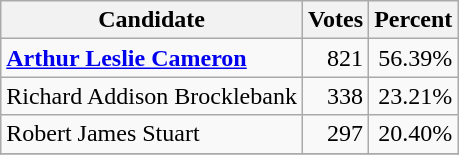<table class="wikitable">
<tr>
<th>Candidate</th>
<th>Votes</th>
<th>Percent</th>
</tr>
<tr>
<td style="font-weight:bold;"><a href='#'>Arthur Leslie Cameron</a></td>
<td style="text-align:right;">821</td>
<td style="text-align:right;">56.39%</td>
</tr>
<tr>
<td>Richard Addison Brocklebank</td>
<td style="text-align:right;">338</td>
<td style="text-align:right;">23.21%</td>
</tr>
<tr>
<td>Robert James Stuart</td>
<td style="text-align:right;">297</td>
<td style="text-align:right;">20.40%</td>
</tr>
<tr>
</tr>
</table>
